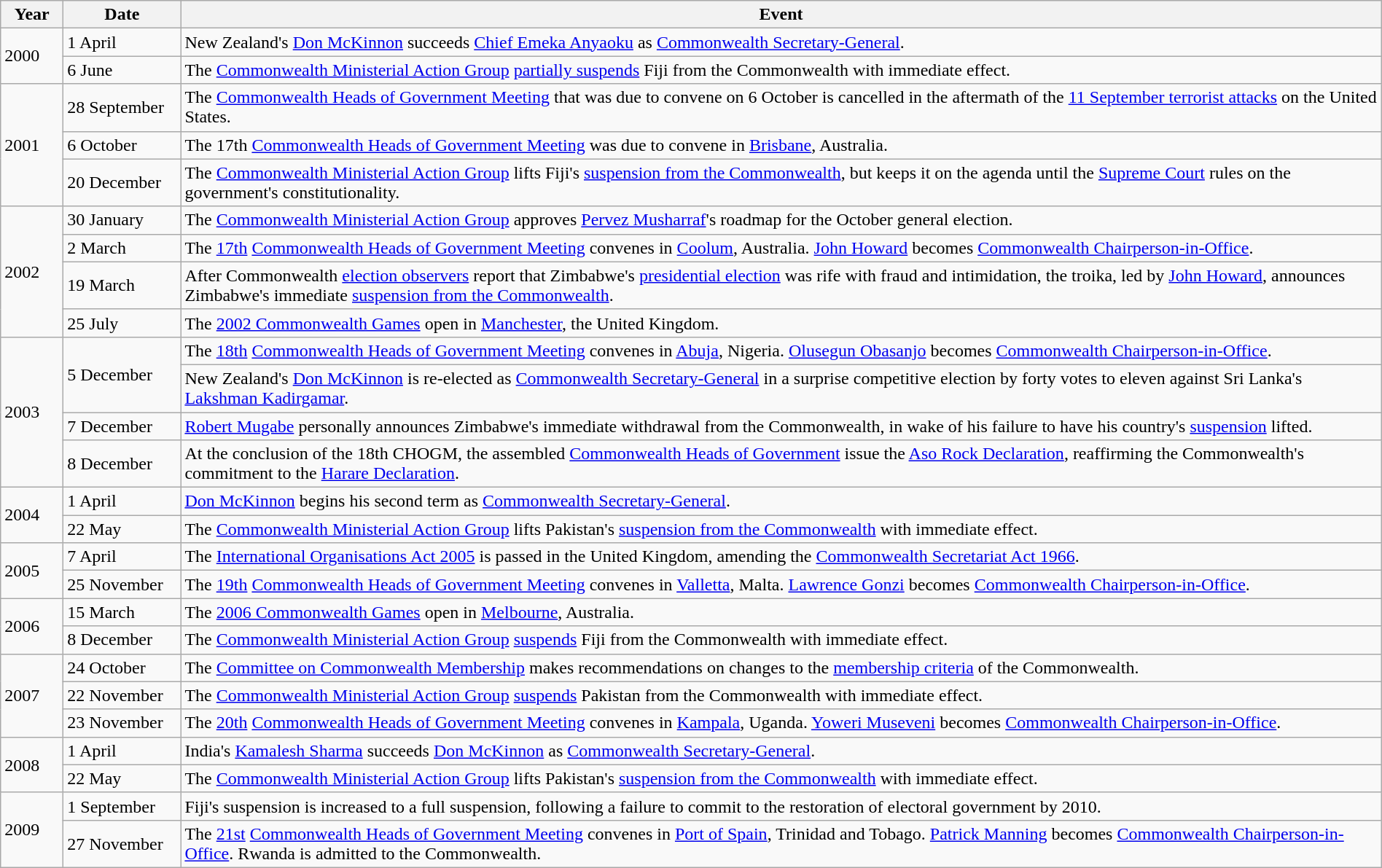<table class="wikitable" width="100%">
<tr>
<th width=50px>Year</th>
<th width=100px>Date</th>
<th>Event</th>
</tr>
<tr>
<td rowspan=2>2000</td>
<td>1 April</td>
<td>New Zealand's <a href='#'>Don McKinnon</a> succeeds <a href='#'>Chief Emeka Anyaoku</a> as <a href='#'>Commonwealth Secretary-General</a>.</td>
</tr>
<tr>
<td>6 June</td>
<td>The <a href='#'>Commonwealth Ministerial Action Group</a> <a href='#'>partially suspends</a> Fiji from the Commonwealth with immediate effect.</td>
</tr>
<tr>
<td rowspan=3>2001</td>
<td>28 September</td>
<td>The <a href='#'>Commonwealth Heads of Government Meeting</a> that was due to convene on 6 October is cancelled in the aftermath of the <a href='#'>11 September terrorist attacks</a> on the United States.</td>
</tr>
<tr>
<td>6 October</td>
<td>The 17th <a href='#'>Commonwealth Heads of Government Meeting</a> was due to convene in <a href='#'>Brisbane</a>, Australia.</td>
</tr>
<tr>
<td>20 December</td>
<td>The <a href='#'>Commonwealth Ministerial Action Group</a> lifts Fiji's <a href='#'>suspension from the Commonwealth</a>, but keeps it on the agenda until the <a href='#'>Supreme Court</a> rules on the government's constitutionality.</td>
</tr>
<tr>
<td rowspan=4>2002</td>
<td>30 January</td>
<td>The <a href='#'>Commonwealth Ministerial Action Group</a> approves <a href='#'>Pervez Musharraf</a>'s roadmap for the October general election.</td>
</tr>
<tr>
<td>2 March</td>
<td>The <a href='#'>17th</a> <a href='#'>Commonwealth Heads of Government Meeting</a> convenes in <a href='#'>Coolum</a>, Australia. <a href='#'>John Howard</a> becomes <a href='#'>Commonwealth Chairperson-in-Office</a>.</td>
</tr>
<tr>
<td>19 March</td>
<td>After Commonwealth <a href='#'>election observers</a> report that Zimbabwe's <a href='#'>presidential election</a> was rife with fraud and intimidation, the troika, led by <a href='#'>John Howard</a>, announces Zimbabwe's immediate <a href='#'>suspension from the Commonwealth</a>.</td>
</tr>
<tr>
<td>25 July</td>
<td>The <a href='#'>2002 Commonwealth Games</a> open in <a href='#'>Manchester</a>, the United Kingdom.</td>
</tr>
<tr>
<td rowspan=4>2003</td>
<td rowspan=2>5 December</td>
<td>The <a href='#'>18th</a> <a href='#'>Commonwealth Heads of Government Meeting</a> convenes in <a href='#'>Abuja</a>, Nigeria. <a href='#'>Olusegun Obasanjo</a> becomes <a href='#'>Commonwealth Chairperson-in-Office</a>.</td>
</tr>
<tr>
<td>New Zealand's <a href='#'>Don McKinnon</a> is re-elected as <a href='#'>Commonwealth Secretary-General</a> in a surprise competitive election by forty votes to eleven against Sri Lanka's <a href='#'>Lakshman Kadirgamar</a>.</td>
</tr>
<tr>
<td>7 December</td>
<td><a href='#'>Robert Mugabe</a> personally announces Zimbabwe's immediate withdrawal from the Commonwealth, in wake of his failure to have his country's <a href='#'>suspension</a> lifted.</td>
</tr>
<tr>
<td>8 December</td>
<td>At the conclusion of the 18th CHOGM, the assembled <a href='#'>Commonwealth Heads of Government</a> issue the <a href='#'>Aso Rock Declaration</a>, reaffirming the Commonwealth's commitment to the <a href='#'>Harare Declaration</a>.</td>
</tr>
<tr>
<td rowspan=2>2004</td>
<td>1 April</td>
<td><a href='#'>Don McKinnon</a> begins his second term as <a href='#'>Commonwealth Secretary-General</a>.</td>
</tr>
<tr>
<td>22 May</td>
<td>The <a href='#'>Commonwealth Ministerial Action Group</a> lifts Pakistan's <a href='#'>suspension from the Commonwealth</a> with immediate effect.</td>
</tr>
<tr>
<td rowspan=2>2005</td>
<td>7 April</td>
<td>The <a href='#'>International Organisations Act 2005</a> is passed in the United Kingdom, amending the <a href='#'>Commonwealth Secretariat Act 1966</a>.</td>
</tr>
<tr>
<td>25 November</td>
<td>The <a href='#'>19th</a> <a href='#'>Commonwealth Heads of Government Meeting</a> convenes in <a href='#'>Valletta</a>, Malta. <a href='#'>Lawrence Gonzi</a> becomes <a href='#'>Commonwealth Chairperson-in-Office</a>.</td>
</tr>
<tr>
<td rowspan=2>2006</td>
<td>15 March</td>
<td>The <a href='#'>2006 Commonwealth Games</a> open in <a href='#'>Melbourne</a>, Australia.</td>
</tr>
<tr>
<td>8 December</td>
<td>The <a href='#'>Commonwealth Ministerial Action Group</a> <a href='#'>suspends</a> Fiji from the Commonwealth with immediate effect.</td>
</tr>
<tr>
<td rowspan=3>2007</td>
<td>24 October</td>
<td>The <a href='#'>Committee on Commonwealth Membership</a> makes recommendations on changes to the <a href='#'>membership criteria</a> of the Commonwealth.</td>
</tr>
<tr>
<td>22 November</td>
<td>The <a href='#'>Commonwealth Ministerial Action Group</a> <a href='#'>suspends</a> Pakistan from the Commonwealth with immediate effect.</td>
</tr>
<tr>
<td>23 November</td>
<td>The <a href='#'>20th</a> <a href='#'>Commonwealth Heads of Government Meeting</a> convenes in <a href='#'>Kampala</a>, Uganda. <a href='#'>Yoweri Museveni</a> becomes <a href='#'>Commonwealth Chairperson-in-Office</a>.</td>
</tr>
<tr>
<td rowspan=2>2008</td>
<td>1 April</td>
<td>India's <a href='#'>Kamalesh Sharma</a> succeeds <a href='#'>Don McKinnon</a> as <a href='#'>Commonwealth Secretary-General</a>.</td>
</tr>
<tr>
<td>22 May</td>
<td>The <a href='#'>Commonwealth Ministerial Action Group</a> lifts Pakistan's <a href='#'>suspension from the Commonwealth</a> with immediate effect.</td>
</tr>
<tr>
<td rowspan=2>2009</td>
<td>1 September</td>
<td>Fiji's suspension is increased to a full suspension, following a failure to commit to the restoration of electoral government by 2010.</td>
</tr>
<tr>
<td>27 November</td>
<td>The <a href='#'>21st</a> <a href='#'>Commonwealth Heads of Government Meeting</a> convenes in <a href='#'>Port of Spain</a>, Trinidad and Tobago. <a href='#'>Patrick Manning</a> becomes <a href='#'>Commonwealth Chairperson-in-Office</a>. Rwanda is admitted to the Commonwealth.</td>
</tr>
</table>
